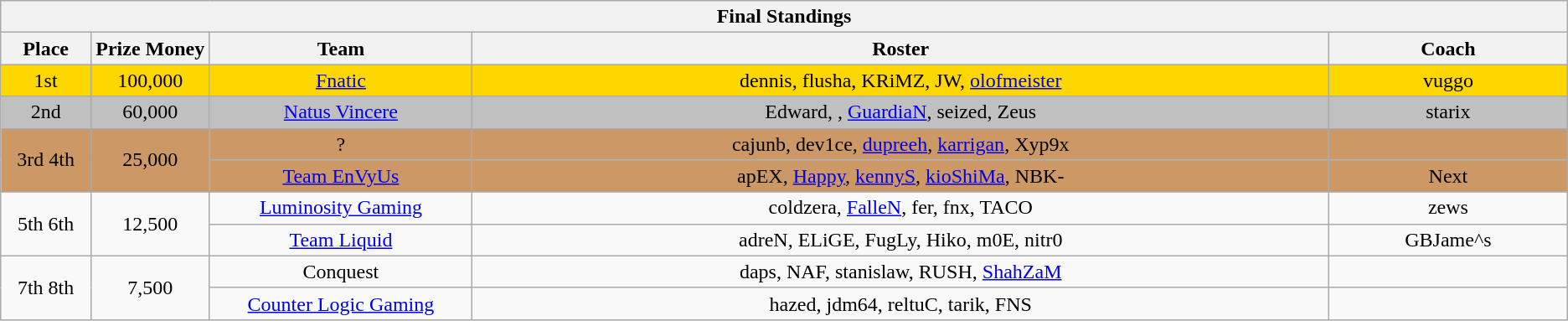<table class="wikitable" style="text-align: center;">
<tr>
<th colspan=5>Final Standings</th>
</tr>
<tr>
<th width="75px">Place</th>
<th width="100">Prize Money</th>
<th width="250px">Team</th>
<th width="900px">Roster</th>
<th width="225px">Coach</th>
</tr>
<tr>
<td style="text-align:center; background:gold;">1st</td>
<td style="text-align:center; background:gold;">100,000</td>
<td style="text-align:center; background:gold;"><a href='#'>Fnatic</a></td>
<td style="text-align:center; background:gold;">dennis, flusha, KRiMZ, JW, <a href='#'>olofmeister</a></td>
<td style="text-align:center; background:gold;">vuggo</td>
</tr>
<tr>
<td style="text-align:center; background:silver;">2nd</td>
<td style="text-align:center; background:silver;">60,000</td>
<td style="text-align:center; background:silver;"><a href='#'>Natus Vincere</a></td>
<td style="text-align:center; background:silver;">Edward, , <a href='#'>GuardiaN</a>, seized, Zeus</td>
<td style="text-align:center; background:silver;">starix</td>
</tr>
<tr>
<td style="text-align:center; background:#c96;" rowspan="2">3rd  4th</td>
<td style="text-align:center; background:#c96;" rowspan="2">25,000</td>
<td style="text-align:center; background:#c96;">?</td>
<td style="text-align:center; background:#c96;">cajunb, dev1ce, <a href='#'>dupreeh</a>, <a href='#'>karrigan</a>, Xyp9x</td>
<td style="text-align:center; background:#c96;"></td>
</tr>
<tr>
<td style="text-align:center; background:#c96;"><a href='#'>Team EnVyUs</a></td>
<td style="text-align:center; background:#c96;">apEX, <a href='#'>Happy</a>, <a href='#'>kennyS</a>, <a href='#'>kioShiMa</a>, NBK-</td>
<td style="text-align:center; background:#c96;">Next</td>
</tr>
<tr>
<td rowspan="2">5th  6th</td>
<td rowspan="2">12,500</td>
<td><a href='#'>Luminosity Gaming</a></td>
<td>coldzera, <a href='#'>FalleN</a>, fer, fnx, TACO</td>
<td>zews</td>
</tr>
<tr>
<td><a href='#'>Team Liquid</a></td>
<td>adreN, ELiGE, FugLy, Hiko, m0E, nitr0</td>
<td>GBJame^s</td>
</tr>
<tr>
<td rowspan="2">7th  8th</td>
<td rowspan="2">7,500</td>
<td>Conquest</td>
<td>daps, NAF, stanislaw, RUSH, <a href='#'>ShahZaM</a></td>
<td></td>
</tr>
<tr>
<td><a href='#'>Counter Logic Gaming</a></td>
<td>hazed, jdm64, reltuC, tarik, FNS</td>
<td></td>
</tr>
</table>
